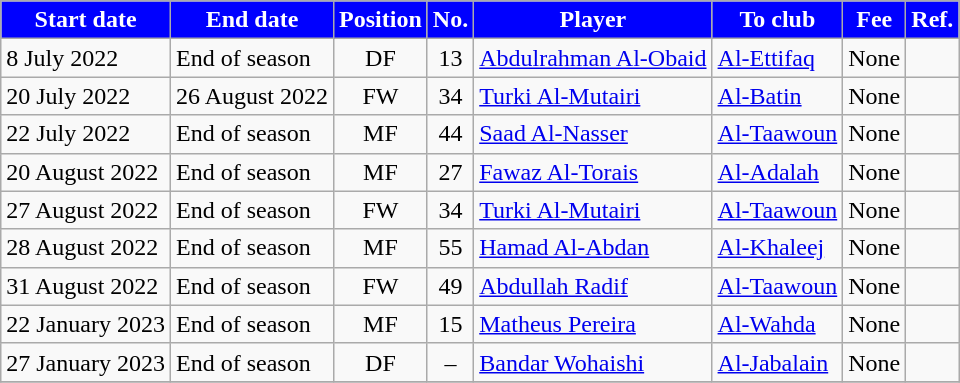<table class="wikitable sortable">
<tr>
<th style="background:blue; color:white;"><strong>Start date</strong></th>
<th style="background:blue; color:white;"><strong>End date</strong></th>
<th style="background:blue; color:white;"><strong>Position</strong></th>
<th style="background:blue; color:white;"><strong>No.</strong></th>
<th style="background:blue; color:white;"><strong>Player</strong></th>
<th style="background:blue; color:white;"><strong>To club</strong></th>
<th style="background:blue; color:white;"><strong>Fee</strong></th>
<th style="background:blue; color:white;"><strong>Ref.</strong></th>
</tr>
<tr>
<td>8 July 2022</td>
<td>End of season</td>
<td style="text-align:center;">DF</td>
<td style="text-align:center;">13</td>
<td style="text-align:left;"> <a href='#'>Abdulrahman Al-Obaid</a></td>
<td style="text-align:left;"> <a href='#'>Al-Ettifaq</a></td>
<td>None</td>
<td></td>
</tr>
<tr>
<td>20 July 2022</td>
<td>26 August 2022</td>
<td style="text-align:center;">FW</td>
<td style="text-align:center;">34</td>
<td style="text-align:left;"> <a href='#'>Turki Al-Mutairi</a></td>
<td style="text-align:left;"> <a href='#'>Al-Batin</a></td>
<td>None</td>
<td></td>
</tr>
<tr>
<td>22 July 2022</td>
<td>End of season</td>
<td style="text-align:center;">MF</td>
<td style="text-align:center;">44</td>
<td style="text-align:left;"> <a href='#'>Saad Al-Nasser</a></td>
<td style="text-align:left;"> <a href='#'>Al-Taawoun</a></td>
<td>None</td>
<td></td>
</tr>
<tr>
<td>20 August 2022</td>
<td>End of season</td>
<td style="text-align:center;">MF</td>
<td style="text-align:center;">27</td>
<td style="text-align:left;"> <a href='#'>Fawaz Al-Torais</a></td>
<td style="text-align:left;"> <a href='#'>Al-Adalah</a></td>
<td>None</td>
<td></td>
</tr>
<tr>
<td>27 August 2022</td>
<td>End of season</td>
<td style="text-align:center;">FW</td>
<td style="text-align:center;">34</td>
<td style="text-align:left;"> <a href='#'>Turki Al-Mutairi</a></td>
<td style="text-align:left;"> <a href='#'>Al-Taawoun</a></td>
<td>None</td>
<td></td>
</tr>
<tr>
<td>28 August 2022</td>
<td>End of season</td>
<td style="text-align:center;">MF</td>
<td style="text-align:center;">55</td>
<td style="text-align:left;"> <a href='#'>Hamad Al-Abdan</a></td>
<td style="text-align:left;"> <a href='#'>Al-Khaleej</a></td>
<td>None</td>
<td></td>
</tr>
<tr>
<td>31 August 2022</td>
<td>End of season</td>
<td style="text-align:center;">FW</td>
<td style="text-align:center;">49</td>
<td style="text-align:left;"> <a href='#'>Abdullah Radif</a></td>
<td style="text-align:left;"> <a href='#'>Al-Taawoun</a></td>
<td>None</td>
<td></td>
</tr>
<tr>
<td>22 January 2023</td>
<td>End of season</td>
<td style="text-align:center;">MF</td>
<td style="text-align:center;">15</td>
<td style="text-align:left;"> <a href='#'>Matheus Pereira</a></td>
<td style="text-align:left;"> <a href='#'>Al-Wahda</a></td>
<td>None</td>
<td></td>
</tr>
<tr>
<td>27 January 2023</td>
<td>End of season</td>
<td style="text-align:center;">DF</td>
<td style="text-align:center;">–</td>
<td style="text-align:left;"> <a href='#'>Bandar Wohaishi</a></td>
<td style="text-align:left;"> <a href='#'>Al-Jabalain</a></td>
<td>None</td>
<td></td>
</tr>
<tr>
</tr>
</table>
